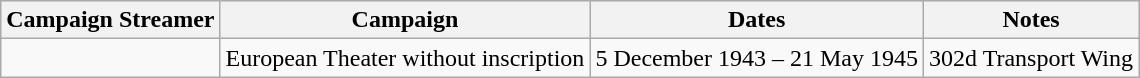<table class="wikitable">
<tr style="background:#efefef;">
<th>Campaign Streamer</th>
<th>Campaign</th>
<th>Dates</th>
<th>Notes</th>
</tr>
<tr>
<td></td>
<td>European Theater without inscription</td>
<td>5 December 1943 – 21 May 1945</td>
<td>302d Transport Wing</td>
</tr>
</table>
